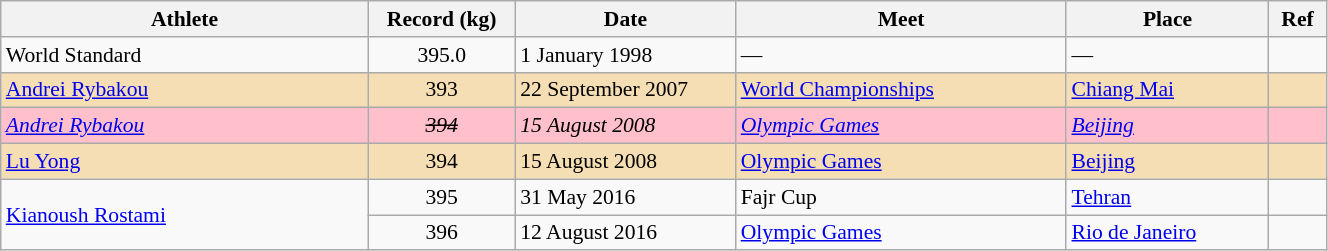<table class="wikitable" style="font-size:90%; width: 70%;">
<tr>
<th width=20%>Athlete</th>
<th width=8%>Record (kg)</th>
<th width=12%>Date</th>
<th width=18%>Meet</th>
<th width=11%>Place</th>
<th width=3%>Ref</th>
</tr>
<tr>
<td>World Standard</td>
<td align="center">395.0</td>
<td>1 January 1998</td>
<td>—</td>
<td>—</td>
<td></td>
</tr>
<tr bgcolor=Wheat>
<td> <a href='#'>Andrei Rybakou</a> </td>
<td align="center">393</td>
<td>22 September 2007</td>
<td><a href='#'>World Championships</a></td>
<td><a href='#'>Chiang Mai</a></td>
<td></td>
</tr>
<tr bgcolor=pink>
<td><em> <a href='#'>Andrei Rybakou</a></em> </td>
<td align="center"><em><s>394</s></em></td>
<td><em>15 August 2008</em></td>
<td><em><a href='#'>Olympic Games</a></em></td>
<td><em><a href='#'>Beijing</a></em></td>
<td></td>
</tr>
<tr bgcolor=Wheat>
<td> <a href='#'>Lu Yong</a> </td>
<td align="center">394</td>
<td>15 August 2008</td>
<td><a href='#'>Olympic Games</a></td>
<td><a href='#'>Beijing</a></td>
<td></td>
</tr>
<tr>
<td rowspan=2> <a href='#'>Kianoush Rostami</a></td>
<td align="center">395</td>
<td>31 May 2016</td>
<td>Fajr Cup</td>
<td><a href='#'>Tehran</a></td>
<td></td>
</tr>
<tr>
<td align="center">396</td>
<td>12 August 2016</td>
<td><a href='#'>Olympic Games</a></td>
<td><a href='#'>Rio de Janeiro</a></td>
<td></td>
</tr>
</table>
